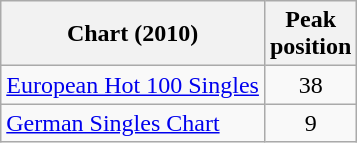<table class="wikitable">
<tr>
<th>Chart (2010)</th>
<th>Peak<br>position</th>
</tr>
<tr>
<td><a href='#'>European Hot 100 Singles</a></td>
<td style="text-align:center;">38</td>
</tr>
<tr>
<td><a href='#'>German Singles Chart</a></td>
<td align="center">9</td>
</tr>
</table>
